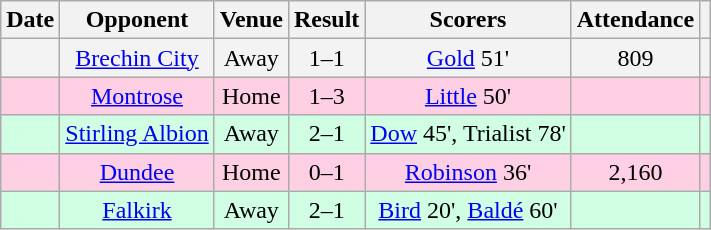<table class="wikitable sortable" style="text-align:center;">
<tr>
<th>Date</th>
<th>Opponent</th>
<th>Venue</th>
<th>Result</th>
<th class=unsortable>Scorers</th>
<th>Attendance</th>
<th></th>
</tr>
<tr style="background-color: #f3f3f3;">
<td></td>
<td><a href='#'>Brechin City</a></td>
<td>Away</td>
<td>1–1</td>
<td><a href='#'>Gold</a> 51'</td>
<td>809</td>
<td></td>
</tr>
<tr style="background-color: #ffd0e3;">
<td></td>
<td><a href='#'>Montrose</a></td>
<td>Home</td>
<td>1–3</td>
<td><a href='#'>Little</a> 50'</td>
<td></td>
<td></td>
</tr>
<tr style="background-color: #d0ffe3;">
<td></td>
<td><a href='#'>Stirling Albion</a></td>
<td>Away</td>
<td>2–1</td>
<td><a href='#'>Dow</a> 45', Trialist 78'</td>
<td></td>
<td></td>
</tr>
<tr style="background-color: #ffd0e3;">
<td></td>
<td><a href='#'>Dundee</a></td>
<td>Home</td>
<td>0–1</td>
<td><a href='#'>Robinson</a> 36'</td>
<td>2,160</td>
<td></td>
</tr>
<tr style="background-color: #d0ffe3;">
<td></td>
<td><a href='#'>Falkirk</a></td>
<td>Away</td>
<td>2–1</td>
<td><a href='#'>Bird</a> 20', <a href='#'>Baldé</a> 60'</td>
<td></td>
<td></td>
</tr>
</table>
